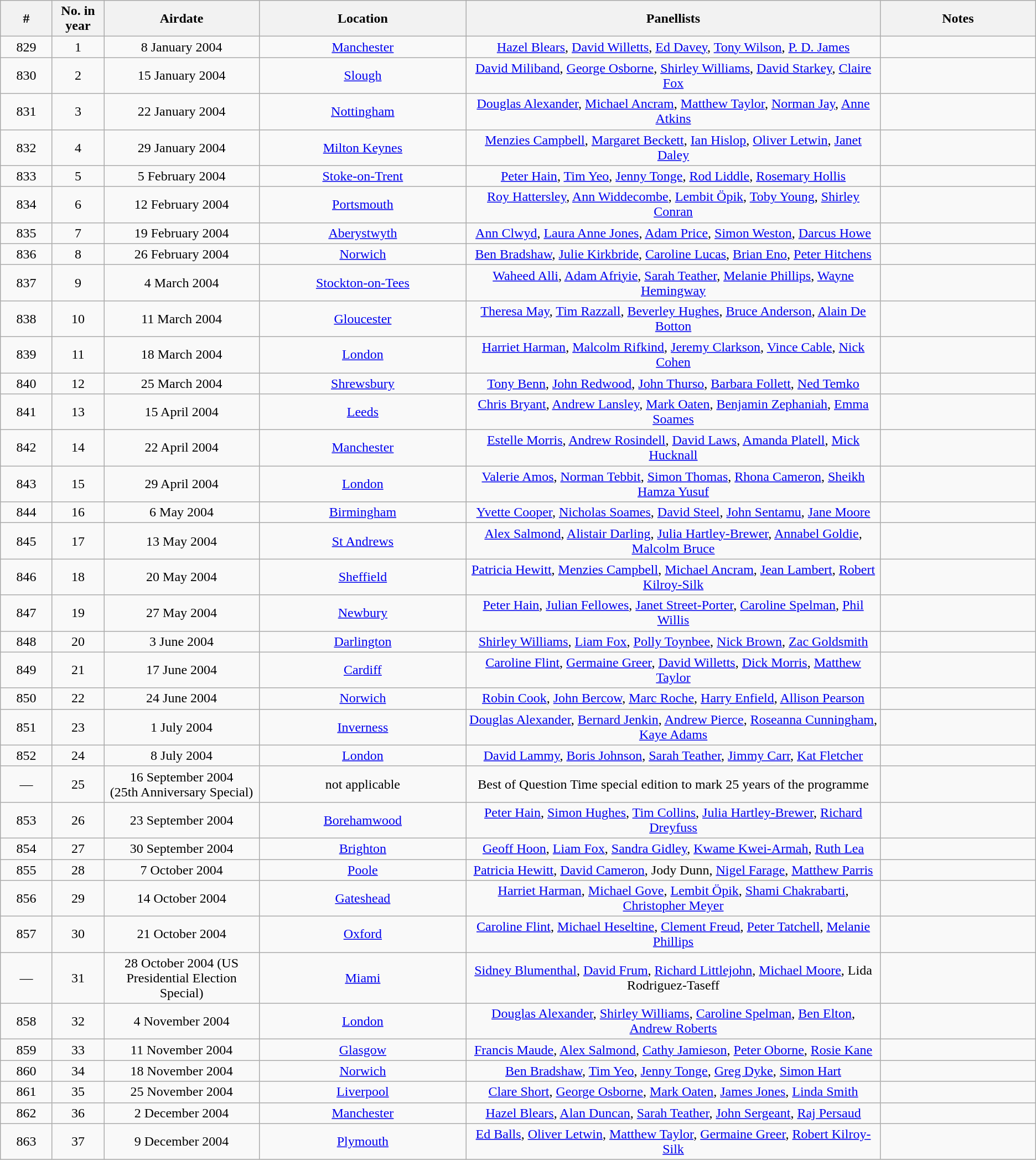<table class="wikitable" style="text-align:center;">
<tr>
<th style="width:5%;">#</th>
<th style="width:5%;">No. in year</th>
<th style="width:15%;">Airdate</th>
<th style="width:20%;">Location</th>
<th style="width:40%;">Panellists</th>
<th style="width:40%;">Notes</th>
</tr>
<tr>
<td>829</td>
<td>1</td>
<td>8 January 2004</td>
<td><a href='#'>Manchester</a></td>
<td><a href='#'>Hazel Blears</a>, <a href='#'>David Willetts</a>, <a href='#'>Ed Davey</a>, <a href='#'>Tony Wilson</a>, <a href='#'>P. D. James</a></td>
<td></td>
</tr>
<tr>
<td>830</td>
<td>2</td>
<td>15 January 2004</td>
<td><a href='#'>Slough</a></td>
<td><a href='#'>David Miliband</a>, <a href='#'>George Osborne</a>, <a href='#'>Shirley Williams</a>, <a href='#'>David Starkey</a>, <a href='#'>Claire Fox</a></td>
<td></td>
</tr>
<tr>
<td>831</td>
<td>3</td>
<td>22 January 2004</td>
<td><a href='#'>Nottingham</a></td>
<td><a href='#'>Douglas Alexander</a>, <a href='#'>Michael Ancram</a>, <a href='#'>Matthew Taylor</a>, <a href='#'>Norman Jay</a>, <a href='#'>Anne Atkins</a></td>
<td></td>
</tr>
<tr>
<td>832</td>
<td>4</td>
<td>29 January 2004 </td>
<td><a href='#'>Milton Keynes</a></td>
<td><a href='#'>Menzies Campbell</a>, <a href='#'>Margaret Beckett</a>, <a href='#'>Ian Hislop</a>, <a href='#'>Oliver Letwin</a>, <a href='#'>Janet Daley</a></td>
<td></td>
</tr>
<tr>
<td>833</td>
<td>5</td>
<td>5 February 2004</td>
<td><a href='#'>Stoke-on-Trent</a></td>
<td><a href='#'>Peter Hain</a>, <a href='#'>Tim Yeo</a>, <a href='#'>Jenny Tonge</a>, <a href='#'>Rod Liddle</a>, <a href='#'>Rosemary Hollis</a></td>
<td></td>
</tr>
<tr>
<td>834</td>
<td>6</td>
<td>12 February 2004</td>
<td><a href='#'>Portsmouth</a></td>
<td><a href='#'>Roy Hattersley</a>, <a href='#'>Ann Widdecombe</a>, <a href='#'>Lembit Öpik</a>, <a href='#'>Toby Young</a>, <a href='#'>Shirley Conran</a></td>
<td></td>
</tr>
<tr>
<td>835</td>
<td>7</td>
<td>19 February 2004</td>
<td><a href='#'>Aberystwyth</a></td>
<td><a href='#'>Ann Clwyd</a>, <a href='#'>Laura Anne Jones</a>, <a href='#'>Adam Price</a>, <a href='#'>Simon Weston</a>, <a href='#'>Darcus Howe</a></td>
<td></td>
</tr>
<tr>
<td>836</td>
<td>8</td>
<td>26 February 2004</td>
<td><a href='#'>Norwich</a></td>
<td><a href='#'>Ben Bradshaw</a>, <a href='#'>Julie Kirkbride</a>, <a href='#'>Caroline Lucas</a>, <a href='#'>Brian Eno</a>, <a href='#'>Peter Hitchens</a></td>
<td></td>
</tr>
<tr>
<td>837</td>
<td>9</td>
<td>4 March 2004</td>
<td><a href='#'>Stockton-on-Tees</a></td>
<td><a href='#'>Waheed Alli</a>, <a href='#'>Adam Afriyie</a>, <a href='#'>Sarah Teather</a>, <a href='#'>Melanie Phillips</a>, <a href='#'>Wayne Hemingway</a></td>
<td></td>
</tr>
<tr>
<td>838</td>
<td>10</td>
<td>11 March 2004</td>
<td><a href='#'>Gloucester</a></td>
<td><a href='#'>Theresa May</a>, <a href='#'>Tim Razzall</a>, <a href='#'>Beverley Hughes</a>, <a href='#'>Bruce Anderson</a>, <a href='#'>Alain De Botton</a></td>
<td></td>
</tr>
<tr>
<td>839</td>
<td>11</td>
<td>18 March 2004</td>
<td><a href='#'>London</a></td>
<td><a href='#'>Harriet Harman</a>, <a href='#'>Malcolm Rifkind</a>, <a href='#'>Jeremy Clarkson</a>, <a href='#'>Vince Cable</a>, <a href='#'>Nick Cohen</a></td>
<td></td>
</tr>
<tr>
<td>840</td>
<td>12</td>
<td>25 March 2004</td>
<td><a href='#'>Shrewsbury</a></td>
<td><a href='#'>Tony Benn</a>, <a href='#'>John Redwood</a>, <a href='#'>John Thurso</a>, <a href='#'>Barbara Follett</a>, <a href='#'>Ned Temko</a></td>
<td></td>
</tr>
<tr>
<td>841</td>
<td>13</td>
<td>15 April 2004</td>
<td><a href='#'>Leeds</a></td>
<td><a href='#'>Chris Bryant</a>, <a href='#'>Andrew Lansley</a>, <a href='#'>Mark Oaten</a>, <a href='#'>Benjamin Zephaniah</a>, <a href='#'>Emma Soames</a></td>
<td></td>
</tr>
<tr>
<td>842</td>
<td>14</td>
<td>22 April 2004</td>
<td><a href='#'>Manchester</a></td>
<td><a href='#'>Estelle Morris</a>, <a href='#'>Andrew Rosindell</a>, <a href='#'>David Laws</a>, <a href='#'>Amanda Platell</a>, <a href='#'>Mick Hucknall</a></td>
<td></td>
</tr>
<tr>
<td>843</td>
<td>15</td>
<td>29 April 2004</td>
<td><a href='#'>London</a></td>
<td><a href='#'>Valerie Amos</a>, <a href='#'>Norman Tebbit</a>, <a href='#'>Simon Thomas</a>, <a href='#'>Rhona Cameron</a>, <a href='#'>Sheikh Hamza Yusuf</a></td>
<td></td>
</tr>
<tr>
<td>844</td>
<td>16</td>
<td>6 May 2004</td>
<td><a href='#'>Birmingham</a></td>
<td><a href='#'>Yvette Cooper</a>, <a href='#'>Nicholas Soames</a>, <a href='#'>David Steel</a>, <a href='#'>John Sentamu</a>, <a href='#'>Jane Moore</a></td>
<td></td>
</tr>
<tr>
<td>845</td>
<td>17</td>
<td>13 May 2004</td>
<td><a href='#'>St Andrews</a></td>
<td><a href='#'>Alex Salmond</a>, <a href='#'>Alistair Darling</a>, <a href='#'>Julia Hartley-Brewer</a>, <a href='#'>Annabel Goldie</a>, <a href='#'>Malcolm Bruce</a></td>
<td></td>
</tr>
<tr>
<td>846</td>
<td>18</td>
<td>20 May 2004</td>
<td><a href='#'>Sheffield</a></td>
<td><a href='#'>Patricia Hewitt</a>, <a href='#'>Menzies Campbell</a>, <a href='#'>Michael Ancram</a>, <a href='#'>Jean Lambert</a>, <a href='#'>Robert Kilroy-Silk</a></td>
<td></td>
</tr>
<tr>
<td>847</td>
<td>19</td>
<td>27 May 2004</td>
<td><a href='#'>Newbury</a></td>
<td><a href='#'>Peter Hain</a>, <a href='#'>Julian Fellowes</a>, <a href='#'>Janet Street-Porter</a>, <a href='#'>Caroline Spelman</a>, <a href='#'>Phil Willis</a></td>
<td></td>
</tr>
<tr>
<td>848</td>
<td>20</td>
<td>3 June 2004</td>
<td><a href='#'>Darlington</a></td>
<td><a href='#'>Shirley Williams</a>, <a href='#'>Liam Fox</a>, <a href='#'>Polly Toynbee</a>, <a href='#'>Nick Brown</a>, <a href='#'>Zac Goldsmith</a></td>
<td></td>
</tr>
<tr>
<td>849</td>
<td>21</td>
<td>17 June 2004</td>
<td><a href='#'>Cardiff</a></td>
<td><a href='#'>Caroline Flint</a>, <a href='#'>Germaine Greer</a>, <a href='#'>David Willetts</a>, <a href='#'>Dick Morris</a>, <a href='#'>Matthew Taylor</a></td>
<td></td>
</tr>
<tr>
<td>850</td>
<td>22</td>
<td>24 June 2004</td>
<td><a href='#'>Norwich</a></td>
<td><a href='#'>Robin Cook</a>, <a href='#'>John Bercow</a>, <a href='#'>Marc Roche</a>, <a href='#'>Harry Enfield</a>, <a href='#'>Allison Pearson</a></td>
<td></td>
</tr>
<tr>
<td>851</td>
<td>23</td>
<td>1 July 2004</td>
<td><a href='#'>Inverness</a></td>
<td><a href='#'>Douglas Alexander</a>, <a href='#'>Bernard Jenkin</a>, <a href='#'>Andrew Pierce</a>, <a href='#'>Roseanna Cunningham</a>, <a href='#'>Kaye Adams</a></td>
<td></td>
</tr>
<tr>
<td>852</td>
<td>24</td>
<td>8 July 2004 </td>
<td><a href='#'>London</a></td>
<td><a href='#'>David Lammy</a>, <a href='#'>Boris Johnson</a>, <a href='#'>Sarah Teather</a>, <a href='#'>Jimmy Carr</a>, <a href='#'>Kat Fletcher</a></td>
<td></td>
</tr>
<tr>
<td>—</td>
<td>25</td>
<td>16 September 2004<br>(25th Anniversary Special)</td>
<td>not applicable</td>
<td>Best of Question Time special edition to mark 25 years of the programme</td>
<td></td>
</tr>
<tr>
<td>853</td>
<td>26</td>
<td>23 September 2004</td>
<td><a href='#'>Borehamwood</a></td>
<td><a href='#'>Peter Hain</a>, <a href='#'>Simon Hughes</a>, <a href='#'>Tim Collins</a>, <a href='#'>Julia Hartley-Brewer</a>, <a href='#'>Richard Dreyfuss</a></td>
<td></td>
</tr>
<tr>
<td>854</td>
<td>27</td>
<td>30 September 2004</td>
<td><a href='#'>Brighton</a></td>
<td><a href='#'>Geoff Hoon</a>, <a href='#'>Liam Fox</a>, <a href='#'>Sandra Gidley</a>, <a href='#'>Kwame Kwei-Armah</a>, <a href='#'>Ruth Lea</a></td>
<td></td>
</tr>
<tr>
<td>855</td>
<td>28</td>
<td>7 October 2004</td>
<td><a href='#'>Poole</a></td>
<td><a href='#'>Patricia Hewitt</a>, <a href='#'>David Cameron</a>, Jody Dunn, <a href='#'>Nigel Farage</a>, <a href='#'>Matthew Parris</a></td>
<td></td>
</tr>
<tr>
<td>856</td>
<td>29</td>
<td>14 October 2004</td>
<td><a href='#'>Gateshead</a></td>
<td><a href='#'>Harriet Harman</a>, <a href='#'>Michael Gove</a>, <a href='#'>Lembit Öpik</a>, <a href='#'>Shami Chakrabarti</a>, <a href='#'>Christopher Meyer</a></td>
<td></td>
</tr>
<tr>
<td>857</td>
<td>30</td>
<td>21 October 2004</td>
<td><a href='#'>Oxford</a></td>
<td><a href='#'>Caroline Flint</a>, <a href='#'>Michael Heseltine</a>, <a href='#'>Clement Freud</a>, <a href='#'>Peter Tatchell</a>, <a href='#'>Melanie Phillips</a></td>
<td></td>
</tr>
<tr>
<td>—</td>
<td>31</td>
<td>28 October 2004  (US Presidential Election Special)</td>
<td><a href='#'>Miami</a></td>
<td><a href='#'>Sidney Blumenthal</a>, <a href='#'>David Frum</a>, <a href='#'>Richard Littlejohn</a>, <a href='#'>Michael Moore</a>, Lida Rodriguez-Taseff</td>
<td></td>
</tr>
<tr>
<td>858</td>
<td>32</td>
<td>4 November 2004</td>
<td><a href='#'>London</a></td>
<td><a href='#'>Douglas Alexander</a>, <a href='#'>Shirley Williams</a>, <a href='#'>Caroline Spelman</a>, <a href='#'>Ben Elton</a>, <a href='#'>Andrew Roberts</a></td>
<td></td>
</tr>
<tr>
<td>859</td>
<td>33</td>
<td>11 November 2004</td>
<td><a href='#'>Glasgow</a></td>
<td><a href='#'>Francis Maude</a>, <a href='#'>Alex Salmond</a>, <a href='#'>Cathy Jamieson</a>, <a href='#'>Peter Oborne</a>, <a href='#'>Rosie Kane</a></td>
<td></td>
</tr>
<tr>
<td>860</td>
<td>34</td>
<td>18 November 2004</td>
<td><a href='#'>Norwich</a></td>
<td><a href='#'>Ben Bradshaw</a>, <a href='#'>Tim Yeo</a>, <a href='#'>Jenny Tonge</a>, <a href='#'>Greg Dyke</a>, <a href='#'>Simon Hart</a></td>
<td></td>
</tr>
<tr>
<td>861</td>
<td>35</td>
<td>25 November 2004</td>
<td><a href='#'>Liverpool</a></td>
<td><a href='#'>Clare Short</a>, <a href='#'>George Osborne</a>, <a href='#'>Mark Oaten</a>, <a href='#'>James Jones</a>, <a href='#'>Linda Smith</a></td>
<td></td>
</tr>
<tr>
<td>862</td>
<td>36</td>
<td>2 December 2004</td>
<td><a href='#'>Manchester</a></td>
<td><a href='#'>Hazel Blears</a>, <a href='#'>Alan Duncan</a>, <a href='#'>Sarah Teather</a>, <a href='#'>John Sergeant</a>, <a href='#'>Raj Persaud</a></td>
<td></td>
</tr>
<tr>
<td>863</td>
<td>37</td>
<td>9 December 2004</td>
<td><a href='#'>Plymouth</a></td>
<td><a href='#'>Ed Balls</a>, <a href='#'>Oliver Letwin</a>, <a href='#'>Matthew Taylor</a>, <a href='#'>Germaine Greer</a>, <a href='#'>Robert Kilroy-Silk</a></td>
<td></td>
</tr>
</table>
